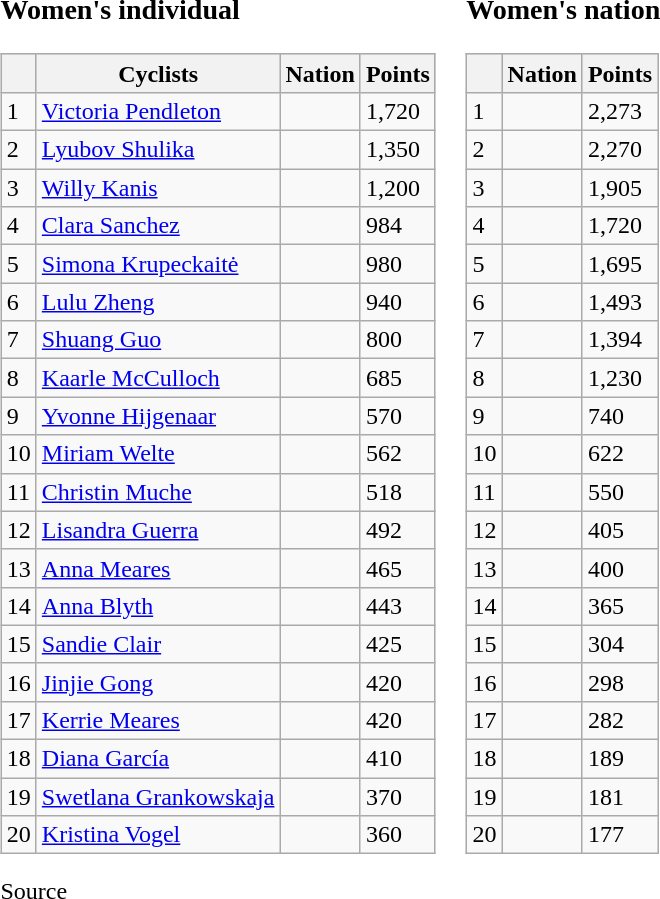<table class="vatop">
<tr valign="top">
<td><br><h3>Women's individual</h3><table class="wikitable sortable">
<tr style=background:#ccccff;>
<th></th>
<th>Cyclists</th>
<th>Nation</th>
<th>Points</th>
</tr>
<tr>
<td>1</td>
<td><a href='#'>Victoria Pendleton</a></td>
<td></td>
<td>1,720</td>
</tr>
<tr>
<td>2</td>
<td><a href='#'>Lyubov Shulika</a></td>
<td></td>
<td>1,350</td>
</tr>
<tr>
<td>3</td>
<td><a href='#'>Willy Kanis</a></td>
<td></td>
<td>1,200</td>
</tr>
<tr>
<td>4</td>
<td><a href='#'>Clara Sanchez</a></td>
<td></td>
<td>984</td>
</tr>
<tr>
<td>5</td>
<td><a href='#'>Simona Krupeckaitė</a></td>
<td></td>
<td>980</td>
</tr>
<tr>
<td>6</td>
<td><a href='#'>Lulu Zheng</a></td>
<td></td>
<td>940</td>
</tr>
<tr>
<td>7</td>
<td><a href='#'>Shuang Guo</a></td>
<td></td>
<td>800</td>
</tr>
<tr>
<td>8</td>
<td><a href='#'>Kaarle McCulloch</a></td>
<td></td>
<td>685</td>
</tr>
<tr>
<td>9</td>
<td><a href='#'>Yvonne Hijgenaar</a></td>
<td></td>
<td>570</td>
</tr>
<tr>
<td>10</td>
<td><a href='#'>Miriam Welte</a></td>
<td></td>
<td>562</td>
</tr>
<tr>
<td>11</td>
<td><a href='#'>Christin Muche</a></td>
<td></td>
<td>518</td>
</tr>
<tr>
<td>12</td>
<td><a href='#'>Lisandra Guerra</a></td>
<td></td>
<td>492</td>
</tr>
<tr>
<td>13</td>
<td><a href='#'>Anna Meares</a></td>
<td></td>
<td>465</td>
</tr>
<tr>
<td>14</td>
<td><a href='#'>Anna Blyth</a></td>
<td></td>
<td>443</td>
</tr>
<tr>
<td>15</td>
<td><a href='#'>Sandie Clair</a></td>
<td></td>
<td>425</td>
</tr>
<tr>
<td>16</td>
<td><a href='#'>Jinjie Gong</a></td>
<td></td>
<td>420</td>
</tr>
<tr>
<td>17</td>
<td><a href='#'>Kerrie Meares</a></td>
<td></td>
<td>420</td>
</tr>
<tr>
<td>18</td>
<td><a href='#'>Diana García</a></td>
<td></td>
<td>410</td>
</tr>
<tr>
<td>19</td>
<td><a href='#'>Swetlana Grankowskaja</a></td>
<td></td>
<td>370</td>
</tr>
<tr>
<td>20</td>
<td><a href='#'>Kristina Vogel</a></td>
<td></td>
<td>360</td>
</tr>
</table>
Source</td>
<td><br><h3>Women's nation</h3><table class="wikitable sortable">
<tr style=background:#ccccff;>
<th></th>
<th>Nation</th>
<th>Points</th>
</tr>
<tr>
<td>1</td>
<td></td>
<td>2,273</td>
</tr>
<tr>
<td>2</td>
<td></td>
<td>2,270</td>
</tr>
<tr>
<td>3</td>
<td></td>
<td>1,905</td>
</tr>
<tr>
<td>4</td>
<td></td>
<td>1,720</td>
</tr>
<tr>
<td>5</td>
<td></td>
<td>1,695</td>
</tr>
<tr>
<td>6</td>
<td></td>
<td>1,493</td>
</tr>
<tr>
<td>7</td>
<td></td>
<td>1,394</td>
</tr>
<tr>
<td>8</td>
<td></td>
<td>1,230</td>
</tr>
<tr>
<td>9</td>
<td></td>
<td>740</td>
</tr>
<tr>
<td>10</td>
<td></td>
<td>622</td>
</tr>
<tr>
<td>11</td>
<td></td>
<td>550</td>
</tr>
<tr>
<td>12</td>
<td></td>
<td>405</td>
</tr>
<tr>
<td>13</td>
<td></td>
<td>400</td>
</tr>
<tr>
<td>14</td>
<td></td>
<td>365</td>
</tr>
<tr>
<td>15</td>
<td></td>
<td>304</td>
</tr>
<tr>
<td>16</td>
<td></td>
<td>298</td>
</tr>
<tr>
<td>17</td>
<td></td>
<td>282</td>
</tr>
<tr>
<td>18</td>
<td></td>
<td>189</td>
</tr>
<tr>
<td>19</td>
<td></td>
<td>181</td>
</tr>
<tr>
<td>20</td>
<td></td>
<td>177</td>
</tr>
</table>
</td>
</tr>
</table>
